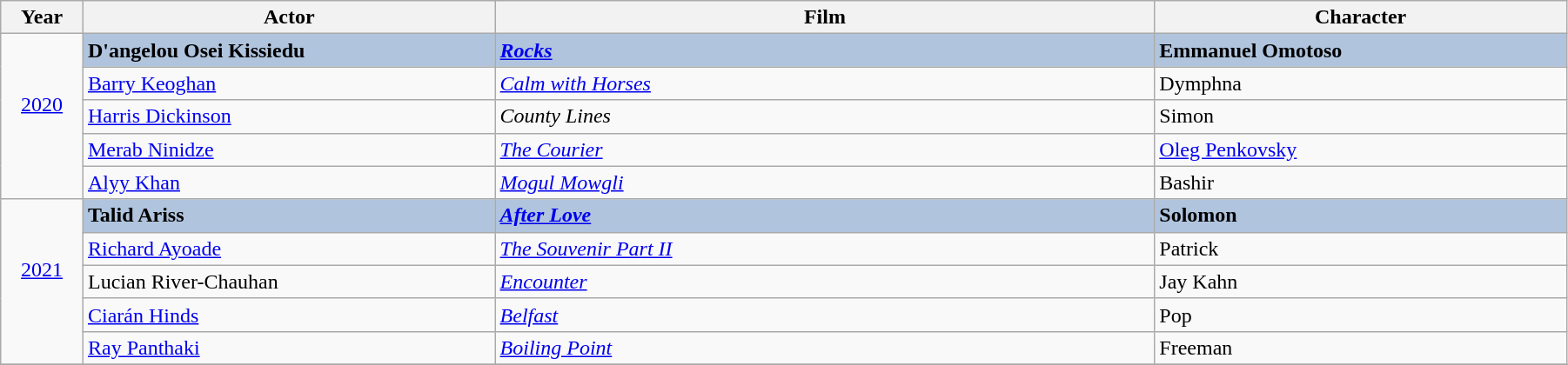<table class="wikitable" width="95%" cellpadding="5">
<tr>
<th width="5%">Year</th>
<th width="25%">Actor</th>
<th width="40%">Film</th>
<th width="25%">Character</th>
</tr>
<tr>
<td rowspan="5" style="text-align:center;"><a href='#'>2020</a><br><br></td>
<td style="background:#B0C4DE;"><strong>D'angelou Osei Kissiedu</strong></td>
<td style="background:#B0C4DE;"><strong><em><a href='#'>Rocks</a></em></strong></td>
<td style="background:#B0C4DE;"><strong>Emmanuel Omotoso</strong></td>
</tr>
<tr>
<td><a href='#'>Barry Keoghan</a></td>
<td><em><a href='#'>Calm with Horses</a></em></td>
<td>Dymphna</td>
</tr>
<tr>
<td><a href='#'>Harris Dickinson</a></td>
<td><em>County Lines</em></td>
<td>Simon</td>
</tr>
<tr>
<td><a href='#'>Merab Ninidze</a></td>
<td><em><a href='#'>The Courier</a></em></td>
<td><a href='#'>Oleg Penkovsky</a></td>
</tr>
<tr>
<td><a href='#'>Alyy Khan</a></td>
<td><em><a href='#'>Mogul Mowgli</a></em></td>
<td>Bashir</td>
</tr>
<tr>
<td rowspan="5" style="text-align:center;"><a href='#'>2021</a><br><br></td>
<td style="background:#B0C4DE"><strong>Talid Ariss</strong></td>
<td style="background:#B0C4DE"><strong><em><a href='#'>After Love</a></em></strong></td>
<td style="background:#B0C4DE"><strong>Solomon</strong></td>
</tr>
<tr>
<td><a href='#'>Richard Ayoade</a></td>
<td><em><a href='#'>The Souvenir Part II</a></em></td>
<td>Patrick</td>
</tr>
<tr>
<td>Lucian River-Chauhan</td>
<td><em><a href='#'>Encounter</a></em></td>
<td>Jay Kahn</td>
</tr>
<tr>
<td><a href='#'>Ciarán Hinds</a></td>
<td><em><a href='#'>Belfast</a></em></td>
<td>Pop</td>
</tr>
<tr>
<td><a href='#'>Ray Panthaki</a></td>
<td><em><a href='#'>Boiling Point</a></em></td>
<td>Freeman</td>
</tr>
<tr>
</tr>
</table>
